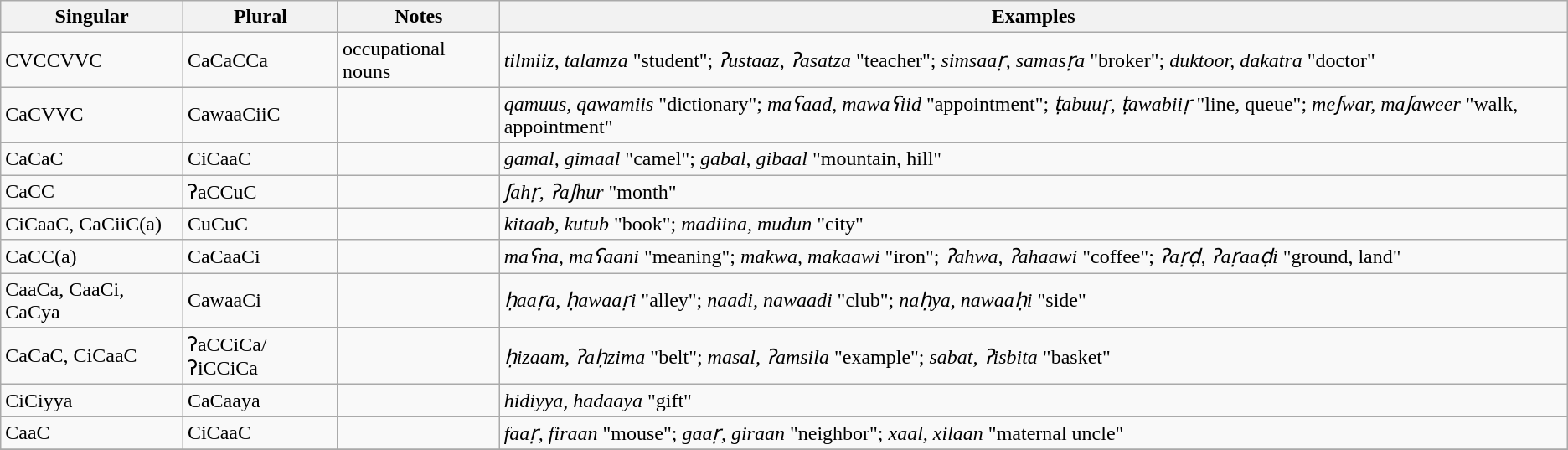<table class="wikitable">
<tr>
<th>Singular</th>
<th>Plural</th>
<th>Notes</th>
<th>Examples</th>
</tr>
<tr>
<td>CVCCVVC</td>
<td>CaCaCCa</td>
<td>occupational nouns</td>
<td><em>tilmiiz, talamza</em> "student"; <em>ʔustaaz, ʔasatza</em> "teacher"; <em>simsaaṛ, samasṛa</em> "broker"; <em>duktoor, dakatra</em> "doctor"</td>
</tr>
<tr>
<td>CaCVVC</td>
<td>CawaaCiiC</td>
<td></td>
<td><em>qamuus, qawamiis</em> "dictionary"; <em>maʕaad, mawaʕiid</em> "appointment"; <em>ṭabuuṛ, ṭawabiiṛ</em> "line, queue"; <em>meʃwar, maʃaweer</em> "walk, appointment"</td>
</tr>
<tr>
<td>CaCaC</td>
<td>CiCaaC</td>
<td></td>
<td><em>gamal, gimaal</em> "camel"; <em>gabal, gibaal</em> "mountain, hill"</td>
</tr>
<tr>
<td>CaCC</td>
<td>ʔaCCuC</td>
<td></td>
<td><em>ʃahṛ, ʔaʃhur</em> "month"</td>
</tr>
<tr>
<td>CiCaaC, CaCiiC(a)</td>
<td>CuCuC</td>
<td></td>
<td><em>kitaab, kutub</em> "book"; <em>madiina, mudun</em> "city"</td>
</tr>
<tr>
<td>CaCC(a)</td>
<td>CaCaaCi</td>
<td></td>
<td><em>maʕna, maʕaani</em> "meaning"; <em>makwa, makaawi</em> "iron"; <em>ʔahwa, ʔahaawi</em> "coffee"; <em>ʔaṛḍ, ʔaṛaaḍi</em> "ground, land"</td>
</tr>
<tr>
<td>CaaCa, CaaCi, CaCya</td>
<td>CawaaCi</td>
<td></td>
<td><em>ḥaaṛa, ḥawaaṛi</em> "alley"; <em>naadi, nawaadi</em> "club"; <em>naḥya, nawaaḥi</em> "side"</td>
</tr>
<tr>
<td>CaCaC, CiCaaC</td>
<td>ʔaCCiCa/ʔiCCiCa</td>
<td></td>
<td><em>ḥizaam, ʔaḥzima</em> "belt"; <em>masal, ʔamsila</em> "example"; <em>sabat, ʔisbita</em> "basket"</td>
</tr>
<tr>
<td>CiCiyya</td>
<td>CaCaaya</td>
<td></td>
<td><em>hidiyya, hadaaya</em> "gift"</td>
</tr>
<tr>
<td>CaaC</td>
<td>CiCaaC</td>
<td></td>
<td><em>faaṛ, firaan</em> "mouse"; <em>gaaṛ, giraan</em> "neighbor"; <em>xaal, xilaan</em> "maternal uncle"</td>
</tr>
<tr>
</tr>
</table>
